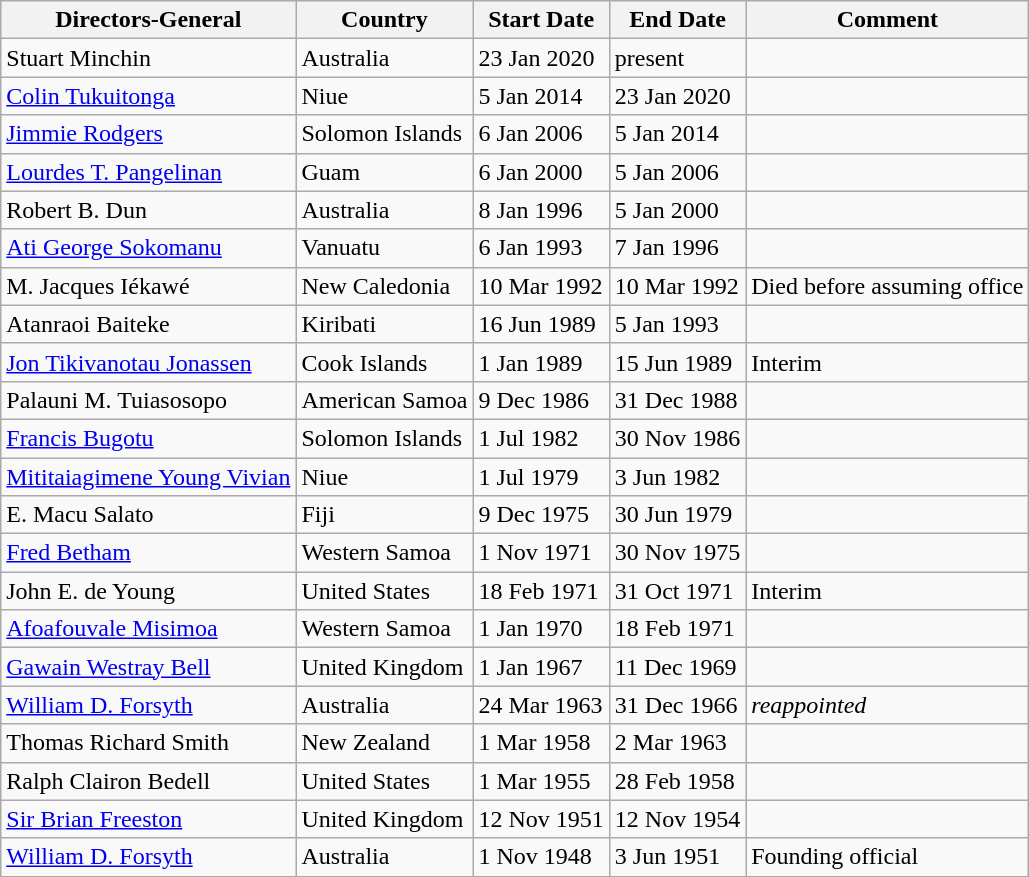<table class="wikitable sortable">
<tr>
<th>Directors-General</th>
<th>Country</th>
<th>Start Date</th>
<th>End Date</th>
<th>Comment</th>
</tr>
<tr>
<td>Stuart Minchin</td>
<td>Australia</td>
<td>23 Jan 2020</td>
<td>present</td>
<td></td>
</tr>
<tr>
<td><a href='#'>Colin Tukuitonga</a></td>
<td>Niue</td>
<td>5 Jan 2014</td>
<td>23 Jan 2020</td>
<td></td>
</tr>
<tr>
<td><a href='#'>Jimmie Rodgers</a></td>
<td>Solomon Islands</td>
<td>6 Jan 2006</td>
<td>5 Jan 2014</td>
<td></td>
</tr>
<tr>
<td><a href='#'>Lourdes T. Pangelinan</a></td>
<td>Guam</td>
<td>6 Jan 2000</td>
<td>5 Jan 2006</td>
<td></td>
</tr>
<tr>
<td>Robert B. Dun</td>
<td>Australia</td>
<td>8 Jan 1996</td>
<td>5 Jan 2000</td>
<td></td>
</tr>
<tr>
<td><a href='#'>Ati George Sokomanu</a></td>
<td>Vanuatu</td>
<td>6 Jan 1993</td>
<td>7 Jan 1996</td>
<td></td>
</tr>
<tr>
<td>M. Jacques Iékawé</td>
<td>New Caledonia</td>
<td>10 Mar 1992</td>
<td>10 Mar 1992</td>
<td>Died before assuming office</td>
</tr>
<tr>
<td>Atanraoi Baiteke</td>
<td>Kiribati</td>
<td>16 Jun 1989</td>
<td>5 Jan 1993</td>
<td></td>
</tr>
<tr>
<td><a href='#'>Jon Tikivanotau Jonassen</a></td>
<td>Cook Islands</td>
<td>1 Jan 1989</td>
<td>15 Jun 1989</td>
<td>Interim</td>
</tr>
<tr>
<td>Palauni M. Tuiasosopo</td>
<td>American Samoa</td>
<td>9 Dec 1986</td>
<td>31 Dec 1988</td>
<td></td>
</tr>
<tr>
<td><a href='#'>Francis Bugotu</a></td>
<td>Solomon Islands</td>
<td>1 Jul 1982</td>
<td>30 Nov 1986</td>
<td></td>
</tr>
<tr>
<td><a href='#'>Mititaiagimene Young Vivian</a></td>
<td>Niue</td>
<td>1 Jul 1979</td>
<td>3 Jun 1982</td>
<td></td>
</tr>
<tr>
<td>E. Macu Salato</td>
<td>Fiji</td>
<td>9 Dec 1975</td>
<td>30 Jun 1979</td>
<td></td>
</tr>
<tr>
<td><a href='#'>Fred Betham</a></td>
<td>Western Samoa</td>
<td>1 Nov 1971</td>
<td>30 Nov 1975</td>
<td></td>
</tr>
<tr>
<td>John E. de Young</td>
<td>United States</td>
<td>18 Feb 1971</td>
<td>31 Oct 1971</td>
<td>Interim</td>
</tr>
<tr>
<td><a href='#'>Afoafouvale Misimoa</a></td>
<td>Western Samoa</td>
<td>1 Jan 1970</td>
<td>18 Feb 1971</td>
<td></td>
</tr>
<tr>
<td><a href='#'>Gawain Westray Bell</a></td>
<td>United Kingdom</td>
<td>1 Jan 1967</td>
<td>11 Dec 1969</td>
<td></td>
</tr>
<tr>
<td><a href='#'>William D. Forsyth</a></td>
<td>Australia</td>
<td>24 Mar 1963</td>
<td>31 Dec 1966</td>
<td><em>reappointed</em></td>
</tr>
<tr>
<td>Thomas Richard Smith</td>
<td>New Zealand</td>
<td>1 Mar 1958</td>
<td>2 Mar 1963</td>
<td></td>
</tr>
<tr>
<td>Ralph Clairon Bedell</td>
<td>United States</td>
<td>1 Mar 1955</td>
<td>28 Feb 1958</td>
<td></td>
</tr>
<tr>
<td><a href='#'>Sir Brian Freeston</a></td>
<td>United Kingdom</td>
<td>12 Nov 1951</td>
<td>12 Nov 1954</td>
<td></td>
</tr>
<tr>
<td><a href='#'>William D. Forsyth</a></td>
<td>Australia</td>
<td>1 Nov 1948</td>
<td>3 Jun 1951</td>
<td>Founding official</td>
</tr>
</table>
